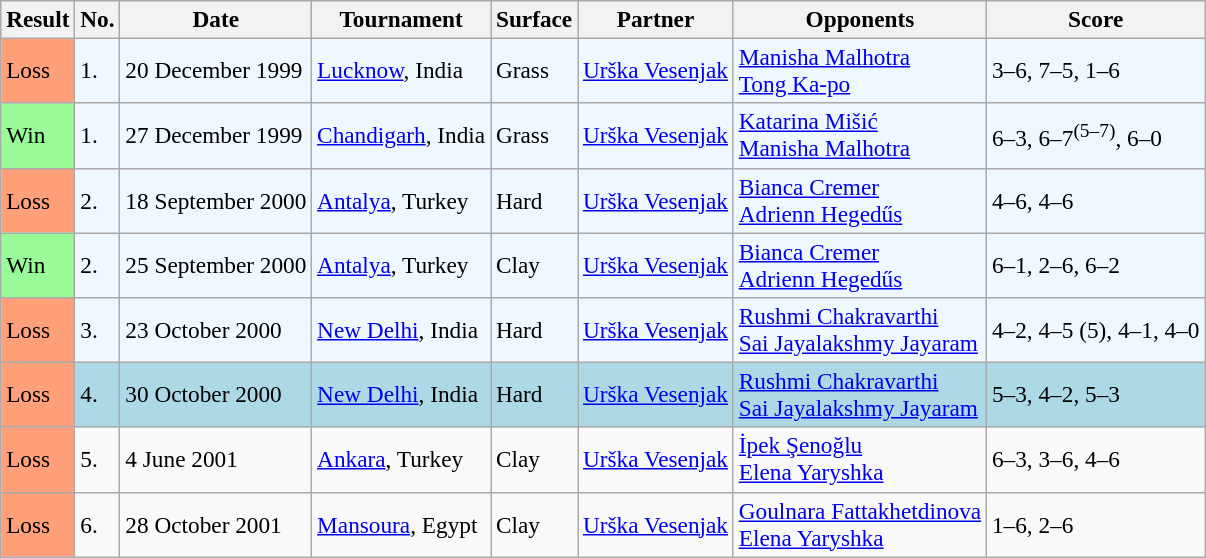<table class="sortable wikitable" style=font-size:97%>
<tr>
<th>Result</th>
<th>No.</th>
<th>Date</th>
<th>Tournament</th>
<th>Surface</th>
<th>Partner</th>
<th>Opponents</th>
<th>Score</th>
</tr>
<tr bgcolor="#f0f8ff">
<td style="background:#ffa07a;">Loss</td>
<td>1.</td>
<td>20 December 1999</td>
<td><a href='#'>Lucknow</a>, India</td>
<td>Grass</td>
<td> <a href='#'>Urška Vesenjak</a></td>
<td> <a href='#'>Manisha Malhotra</a><br>  <a href='#'>Tong Ka-po</a></td>
<td>3–6, 7–5, 1–6</td>
</tr>
<tr bgcolor="#f0f8ff">
<td style="background:#98fb98;">Win</td>
<td>1.</td>
<td>27 December 1999</td>
<td><a href='#'>Chandigarh</a>, India</td>
<td>Grass</td>
<td> <a href='#'>Urška Vesenjak</a></td>
<td> <a href='#'>Katarina Mišić</a><br> <a href='#'>Manisha Malhotra</a></td>
<td>6–3, 6–7<sup>(5–7)</sup>, 6–0</td>
</tr>
<tr style="background:#f0f8ff;">
<td style="background:#ffa07a;">Loss</td>
<td>2.</td>
<td>18 September 2000</td>
<td><a href='#'>Antalya</a>, Turkey</td>
<td>Hard</td>
<td> <a href='#'>Urška Vesenjak</a></td>
<td> <a href='#'>Bianca Cremer</a> <br>  <a href='#'>Adrienn Hegedűs</a></td>
<td>4–6, 4–6</td>
</tr>
<tr style="background:#f0f8ff;">
<td style="background:#98fb98;">Win</td>
<td>2.</td>
<td>25 September 2000</td>
<td><a href='#'>Antalya</a>, Turkey</td>
<td>Clay</td>
<td> <a href='#'>Urška Vesenjak</a></td>
<td> <a href='#'>Bianca Cremer</a> <br>  <a href='#'>Adrienn Hegedűs</a></td>
<td>6–1, 2–6, 6–2</td>
</tr>
<tr bgcolor=f0f8ff>
<td style="background:#ffa07a;">Loss</td>
<td>3.</td>
<td>23 October 2000</td>
<td><a href='#'>New Delhi</a>, India</td>
<td>Hard</td>
<td> <a href='#'>Urška Vesenjak</a></td>
<td> <a href='#'>Rushmi Chakravarthi</a> <br>  <a href='#'>Sai Jayalakshmy Jayaram</a></td>
<td>4–2, 4–5 (5), 4–1, 4–0</td>
</tr>
<tr bgcolor="lightblue">
<td style="background:#ffa07a;">Loss</td>
<td>4.</td>
<td>30 October 2000</td>
<td><a href='#'>New Delhi</a>, India</td>
<td>Hard</td>
<td> <a href='#'>Urška Vesenjak</a></td>
<td> <a href='#'>Rushmi Chakravarthi</a> <br>  <a href='#'>Sai Jayalakshmy Jayaram</a></td>
<td>5–3, 4–2, 5–3</td>
</tr>
<tr>
<td style="background:#ffa07a;">Loss</td>
<td>5.</td>
<td>4 June 2001</td>
<td><a href='#'>Ankara</a>, Turkey</td>
<td>Clay</td>
<td> <a href='#'>Urška Vesenjak</a></td>
<td> <a href='#'>İpek Şenoğlu</a> <br>  <a href='#'>Elena Yaryshka</a></td>
<td>6–3, 3–6, 4–6</td>
</tr>
<tr>
<td style="background:#ffa07a;">Loss</td>
<td>6.</td>
<td>28 October 2001</td>
<td><a href='#'>Mansoura</a>, Egypt</td>
<td>Clay</td>
<td> <a href='#'>Urška Vesenjak</a></td>
<td> <a href='#'>Goulnara Fattakhetdinova</a> <br>  <a href='#'>Elena Yaryshka</a></td>
<td>1–6, 2–6</td>
</tr>
</table>
